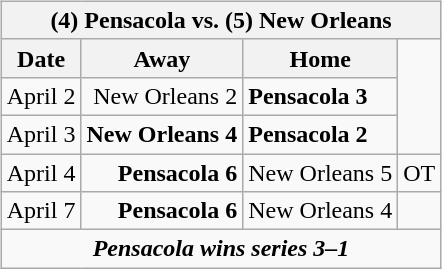<table cellspacing="10">
<tr>
<td valign="top"><br><table class="wikitable">
<tr>
<th bgcolor="#DDDDDD" colspan="4">(4) Pensacola vs. (5) New Orleans</th>
</tr>
<tr>
<th>Date</th>
<th>Away</th>
<th>Home</th>
</tr>
<tr>
<td>April 2</td>
<td align="right">New Orleans 2</td>
<td><strong>Pensacola 3</strong></td>
</tr>
<tr>
<td>April 3</td>
<td align="right"><strong>New Orleans 4</strong></td>
<td><strong>Pensacola 2</strong></td>
</tr>
<tr>
<td>April 4</td>
<td align="right"><strong>Pensacola 6</strong></td>
<td>New Orleans 5</td>
<td>OT</td>
</tr>
<tr>
<td>April 7</td>
<td align="right"><strong>Pensacola 6</strong></td>
<td>New Orleans 4</td>
</tr>
<tr align="center">
<td colspan="4"><strong><em>Pensacola wins series 3–1</em></strong></td>
</tr>
</table>
</td>
</tr>
</table>
